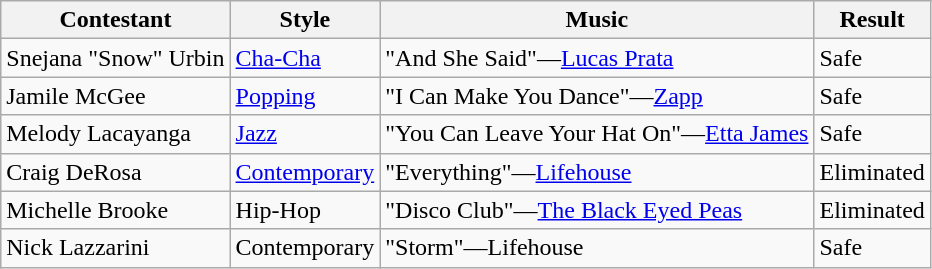<table class="wikitable">
<tr>
<th>Contestant</th>
<th>Style</th>
<th>Music</th>
<th>Result</th>
</tr>
<tr>
<td>Snejana "Snow" Urbin</td>
<td><a href='#'>Cha-Cha</a></td>
<td>"And She Said"—<a href='#'>Lucas Prata</a></td>
<td>Safe</td>
</tr>
<tr>
<td>Jamile McGee</td>
<td><a href='#'>Popping</a></td>
<td>"I Can Make You Dance"—<a href='#'>Zapp</a></td>
<td>Safe</td>
</tr>
<tr>
<td>Melody Lacayanga</td>
<td><a href='#'>Jazz</a></td>
<td>"You Can Leave Your Hat On"—<a href='#'>Etta James</a></td>
<td>Safe</td>
</tr>
<tr>
<td>Craig DeRosa</td>
<td><a href='#'>Contemporary</a></td>
<td>"Everything"—<a href='#'>Lifehouse</a></td>
<td>Eliminated</td>
</tr>
<tr>
<td>Michelle Brooke</td>
<td>Hip-Hop</td>
<td>"Disco Club"—<a href='#'>The Black Eyed Peas</a></td>
<td>Eliminated</td>
</tr>
<tr>
<td>Nick Lazzarini</td>
<td>Contemporary</td>
<td>"Storm"—Lifehouse</td>
<td>Safe</td>
</tr>
</table>
